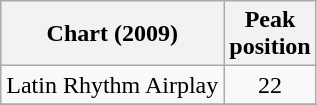<table class="wikitable">
<tr>
<th>Chart (2009)</th>
<th>Peak<br>position</th>
</tr>
<tr>
<td>Latin Rhythm Airplay</td>
<td align="center">22</td>
</tr>
<tr>
</tr>
</table>
